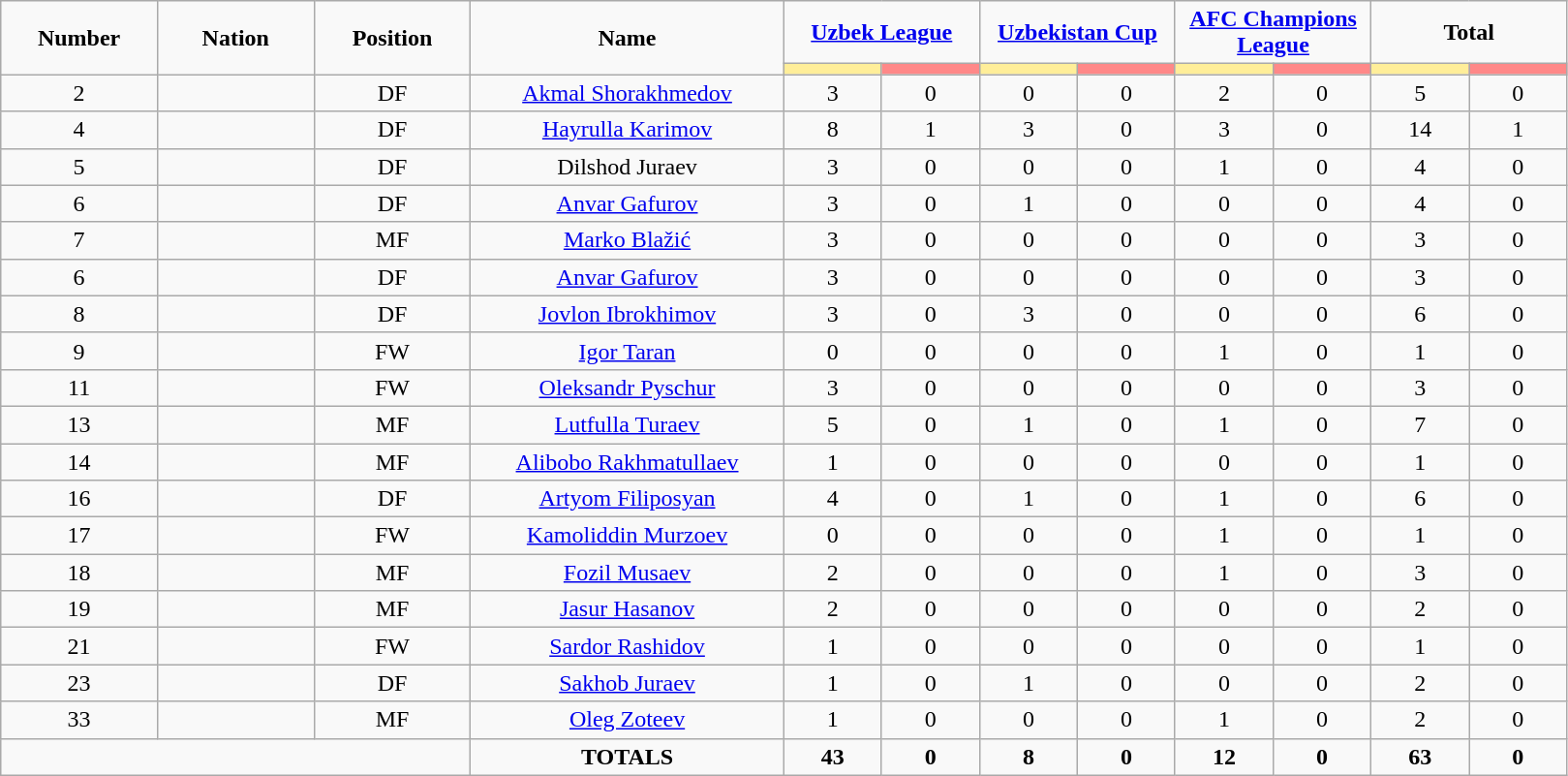<table class="wikitable" style="font-size: 100%; text-align: center;">
<tr>
<td rowspan=2 width="10%" align=center><strong>Number</strong></td>
<td rowspan=2 width="10%" align=center><strong>Nation</strong></td>
<td rowspan=2 width="10%" align=center><strong>Position</strong></td>
<td rowspan=2 width="20%" align=center><strong>Name</strong></td>
<td colspan=2 align=center><strong><a href='#'>Uzbek League</a></strong></td>
<td colspan=2 align=center><strong><a href='#'>Uzbekistan Cup</a></strong></td>
<td colspan=2 align=center><strong><a href='#'>AFC Champions League</a></strong></td>
<td colspan=2 align=center><strong>Total</strong></td>
</tr>
<tr>
<th width=60 style="background: #FFEE99"></th>
<th width=60 style="background: #FF8888"></th>
<th width=60 style="background: #FFEE99"></th>
<th width=60 style="background: #FF8888"></th>
<th width=60 style="background: #FFEE99"></th>
<th width=60 style="background: #FF8888"></th>
<th width=60 style="background: #FFEE99"></th>
<th width=60 style="background: #FF8888"></th>
</tr>
<tr>
<td>2</td>
<td></td>
<td>DF</td>
<td><a href='#'>Akmal Shorakhmedov</a></td>
<td>3</td>
<td>0</td>
<td>0</td>
<td>0</td>
<td>2</td>
<td>0</td>
<td>5</td>
<td>0</td>
</tr>
<tr>
<td>4</td>
<td></td>
<td>DF</td>
<td><a href='#'>Hayrulla Karimov</a></td>
<td>8</td>
<td>1</td>
<td>3</td>
<td>0</td>
<td>3</td>
<td>0</td>
<td>14</td>
<td>1</td>
</tr>
<tr>
<td>5</td>
<td></td>
<td>DF</td>
<td>Dilshod Juraev</td>
<td>3</td>
<td>0</td>
<td>0</td>
<td>0</td>
<td>1</td>
<td>0</td>
<td>4</td>
<td>0</td>
</tr>
<tr>
<td>6</td>
<td></td>
<td>DF</td>
<td><a href='#'>Anvar Gafurov</a></td>
<td>3</td>
<td>0</td>
<td>1</td>
<td>0</td>
<td>0</td>
<td>0</td>
<td>4</td>
<td>0</td>
</tr>
<tr>
<td>7</td>
<td></td>
<td>MF</td>
<td><a href='#'>Marko Blažić</a></td>
<td>3</td>
<td>0</td>
<td>0</td>
<td>0</td>
<td>0</td>
<td>0</td>
<td>3</td>
<td>0</td>
</tr>
<tr>
<td>6</td>
<td></td>
<td>DF</td>
<td><a href='#'>Anvar Gafurov</a></td>
<td>3</td>
<td>0</td>
<td>0</td>
<td>0</td>
<td>0</td>
<td>0</td>
<td>3</td>
<td>0</td>
</tr>
<tr>
<td>8</td>
<td></td>
<td>DF</td>
<td><a href='#'>Jovlon Ibrokhimov</a></td>
<td>3</td>
<td>0</td>
<td>3</td>
<td>0</td>
<td>0</td>
<td>0</td>
<td>6</td>
<td>0</td>
</tr>
<tr>
<td>9</td>
<td></td>
<td>FW</td>
<td><a href='#'>Igor Taran</a></td>
<td>0</td>
<td>0</td>
<td>0</td>
<td>0</td>
<td>1</td>
<td>0</td>
<td>1</td>
<td>0</td>
</tr>
<tr>
<td>11</td>
<td></td>
<td>FW</td>
<td><a href='#'>Oleksandr Pyschur</a></td>
<td>3</td>
<td>0</td>
<td>0</td>
<td>0</td>
<td>0</td>
<td>0</td>
<td>3</td>
<td>0</td>
</tr>
<tr>
<td>13</td>
<td></td>
<td>MF</td>
<td><a href='#'>Lutfulla Turaev</a></td>
<td>5</td>
<td>0</td>
<td>1</td>
<td>0</td>
<td>1</td>
<td>0</td>
<td>7</td>
<td>0</td>
</tr>
<tr>
<td>14</td>
<td></td>
<td>MF</td>
<td><a href='#'>Alibobo Rakhmatullaev</a></td>
<td>1</td>
<td>0</td>
<td>0</td>
<td>0</td>
<td>0</td>
<td>0</td>
<td>1</td>
<td>0</td>
</tr>
<tr>
<td>16</td>
<td></td>
<td>DF</td>
<td><a href='#'>Artyom Filiposyan</a></td>
<td>4</td>
<td>0</td>
<td>1</td>
<td>0</td>
<td>1</td>
<td>0</td>
<td>6</td>
<td>0</td>
</tr>
<tr>
<td>17</td>
<td></td>
<td>FW</td>
<td><a href='#'>Kamoliddin Murzoev</a></td>
<td>0</td>
<td>0</td>
<td>0</td>
<td>0</td>
<td>1</td>
<td>0</td>
<td>1</td>
<td>0</td>
</tr>
<tr>
<td>18</td>
<td></td>
<td>MF</td>
<td><a href='#'>Fozil Musaev</a></td>
<td>2</td>
<td>0</td>
<td>0</td>
<td>0</td>
<td>1</td>
<td>0</td>
<td>3</td>
<td>0</td>
</tr>
<tr>
<td>19</td>
<td></td>
<td>MF</td>
<td><a href='#'>Jasur Hasanov</a></td>
<td>2</td>
<td>0</td>
<td>0</td>
<td>0</td>
<td>0</td>
<td>0</td>
<td>2</td>
<td>0</td>
</tr>
<tr>
<td>21</td>
<td></td>
<td>FW</td>
<td><a href='#'>Sardor Rashidov</a></td>
<td>1</td>
<td>0</td>
<td>0</td>
<td>0</td>
<td>0</td>
<td>0</td>
<td>1</td>
<td>0</td>
</tr>
<tr>
<td>23</td>
<td></td>
<td>DF</td>
<td><a href='#'>Sakhob Juraev</a></td>
<td>1</td>
<td>0</td>
<td>1</td>
<td>0</td>
<td>0</td>
<td>0</td>
<td>2</td>
<td>0</td>
</tr>
<tr>
<td>33</td>
<td></td>
<td>MF</td>
<td><a href='#'>Oleg Zoteev</a></td>
<td>1</td>
<td>0</td>
<td>0</td>
<td>0</td>
<td>1</td>
<td>0</td>
<td>2</td>
<td>0</td>
</tr>
<tr>
<td colspan=3></td>
<td><strong>TOTALS</strong></td>
<td><strong>43</strong></td>
<td><strong>0</strong></td>
<td><strong>8</strong></td>
<td><strong>0</strong></td>
<td><strong>12</strong></td>
<td><strong>0</strong></td>
<td><strong>63</strong></td>
<td><strong>0</strong></td>
</tr>
</table>
